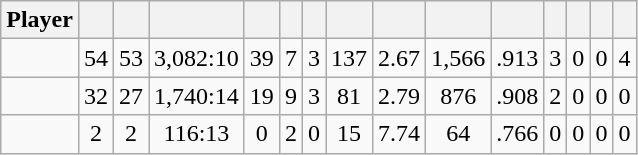<table class="wikitable sortable" style="text-align:center;">
<tr>
<th>Player</th>
<th></th>
<th></th>
<th></th>
<th></th>
<th></th>
<th></th>
<th></th>
<th></th>
<th></th>
<th></th>
<th></th>
<th></th>
<th></th>
<th></th>
</tr>
<tr>
<td></td>
<td>54</td>
<td>53</td>
<td>3,082:10</td>
<td>39</td>
<td>7</td>
<td>3</td>
<td>137</td>
<td>2.67</td>
<td>1,566</td>
<td>.913</td>
<td>3</td>
<td>0</td>
<td>0</td>
<td>4</td>
</tr>
<tr>
<td></td>
<td>32</td>
<td>27</td>
<td>1,740:14</td>
<td>19</td>
<td>9</td>
<td>3</td>
<td>81</td>
<td>2.79</td>
<td>876</td>
<td>.908</td>
<td>2</td>
<td>0</td>
<td>0</td>
<td>0</td>
</tr>
<tr>
<td></td>
<td>2</td>
<td>2</td>
<td>116:13</td>
<td>0</td>
<td>2</td>
<td>0</td>
<td>15</td>
<td>7.74</td>
<td>64</td>
<td>.766</td>
<td>0</td>
<td>0</td>
<td>0</td>
<td>0</td>
</tr>
</table>
